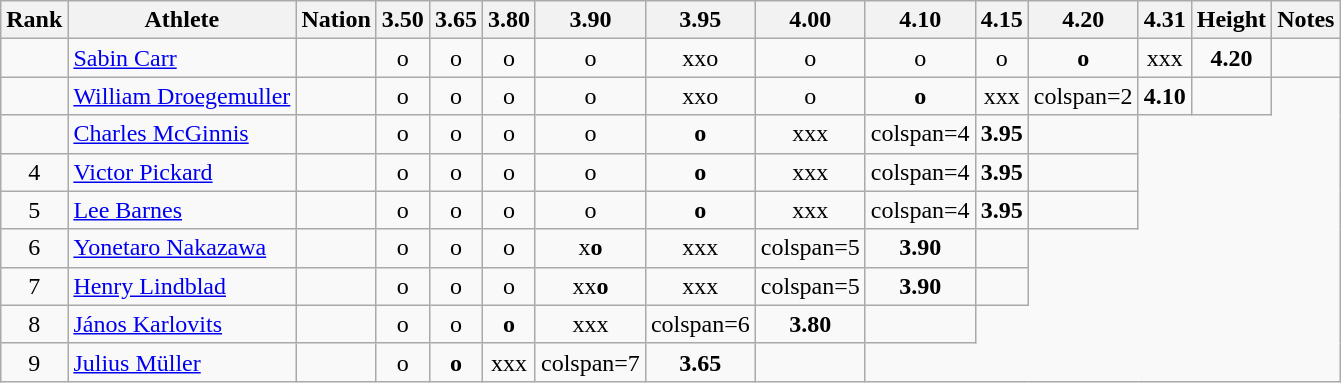<table class="wikitable sortable" style=text-align:center>
<tr>
<th>Rank</th>
<th>Athlete</th>
<th>Nation</th>
<th>3.50</th>
<th>3.65</th>
<th>3.80</th>
<th>3.90</th>
<th>3.95</th>
<th>4.00</th>
<th>4.10</th>
<th>4.15</th>
<th>4.20</th>
<th>4.31</th>
<th>Height</th>
<th>Notes</th>
</tr>
<tr>
<td></td>
<td align=left><a href='#'>Sabin Carr</a></td>
<td align=left></td>
<td>o</td>
<td>o</td>
<td>o</td>
<td>o</td>
<td>xxo</td>
<td>o</td>
<td>o</td>
<td>o</td>
<td><strong>o</strong></td>
<td>xxx</td>
<td><strong>4.20</strong></td>
<td></td>
</tr>
<tr>
<td></td>
<td align=left><a href='#'>William Droegemuller</a></td>
<td align=left></td>
<td>o</td>
<td>o</td>
<td>o</td>
<td>o</td>
<td>xxo</td>
<td>o</td>
<td><strong>o</strong></td>
<td>xxx</td>
<td>colspan=2 </td>
<td><strong>4.10</strong></td>
<td></td>
</tr>
<tr>
<td></td>
<td align=left><a href='#'>Charles McGinnis</a></td>
<td align=left></td>
<td>o</td>
<td>o</td>
<td>o</td>
<td>o</td>
<td><strong>o</strong></td>
<td>xxx</td>
<td>colspan=4 </td>
<td><strong>3.95</strong></td>
<td></td>
</tr>
<tr>
<td>4</td>
<td align=left><a href='#'>Victor Pickard</a></td>
<td align=left></td>
<td>o</td>
<td>o</td>
<td>o</td>
<td>o</td>
<td><strong>o</strong></td>
<td>xxx</td>
<td>colspan=4 </td>
<td><strong>3.95</strong></td>
<td></td>
</tr>
<tr>
<td>5</td>
<td align=left><a href='#'>Lee Barnes</a></td>
<td align=left></td>
<td>o</td>
<td>o</td>
<td>o</td>
<td>o</td>
<td><strong>o</strong></td>
<td>xxx</td>
<td>colspan=4 </td>
<td><strong>3.95</strong></td>
<td></td>
</tr>
<tr>
<td>6</td>
<td align=left><a href='#'>Yonetaro Nakazawa</a></td>
<td align=left></td>
<td>o</td>
<td>o</td>
<td>o</td>
<td>x<strong>o</strong></td>
<td>xxx</td>
<td>colspan=5 </td>
<td><strong>3.90</strong></td>
<td></td>
</tr>
<tr>
<td>7</td>
<td align=left><a href='#'>Henry Lindblad</a></td>
<td align=left></td>
<td>o</td>
<td>o</td>
<td>o</td>
<td>xx<strong>o</strong></td>
<td>xxx</td>
<td>colspan=5 </td>
<td><strong>3.90</strong></td>
<td></td>
</tr>
<tr>
<td>8</td>
<td align=left><a href='#'>János Karlovits</a></td>
<td align=left></td>
<td>o</td>
<td>o</td>
<td><strong>o</strong></td>
<td>xxx</td>
<td>colspan=6 </td>
<td><strong>3.80</strong></td>
<td></td>
</tr>
<tr>
<td>9</td>
<td align=left><a href='#'>Julius Müller</a></td>
<td align=left></td>
<td>o</td>
<td><strong>o</strong></td>
<td>xxx</td>
<td>colspan=7 </td>
<td><strong>3.65</strong></td>
<td></td>
</tr>
</table>
